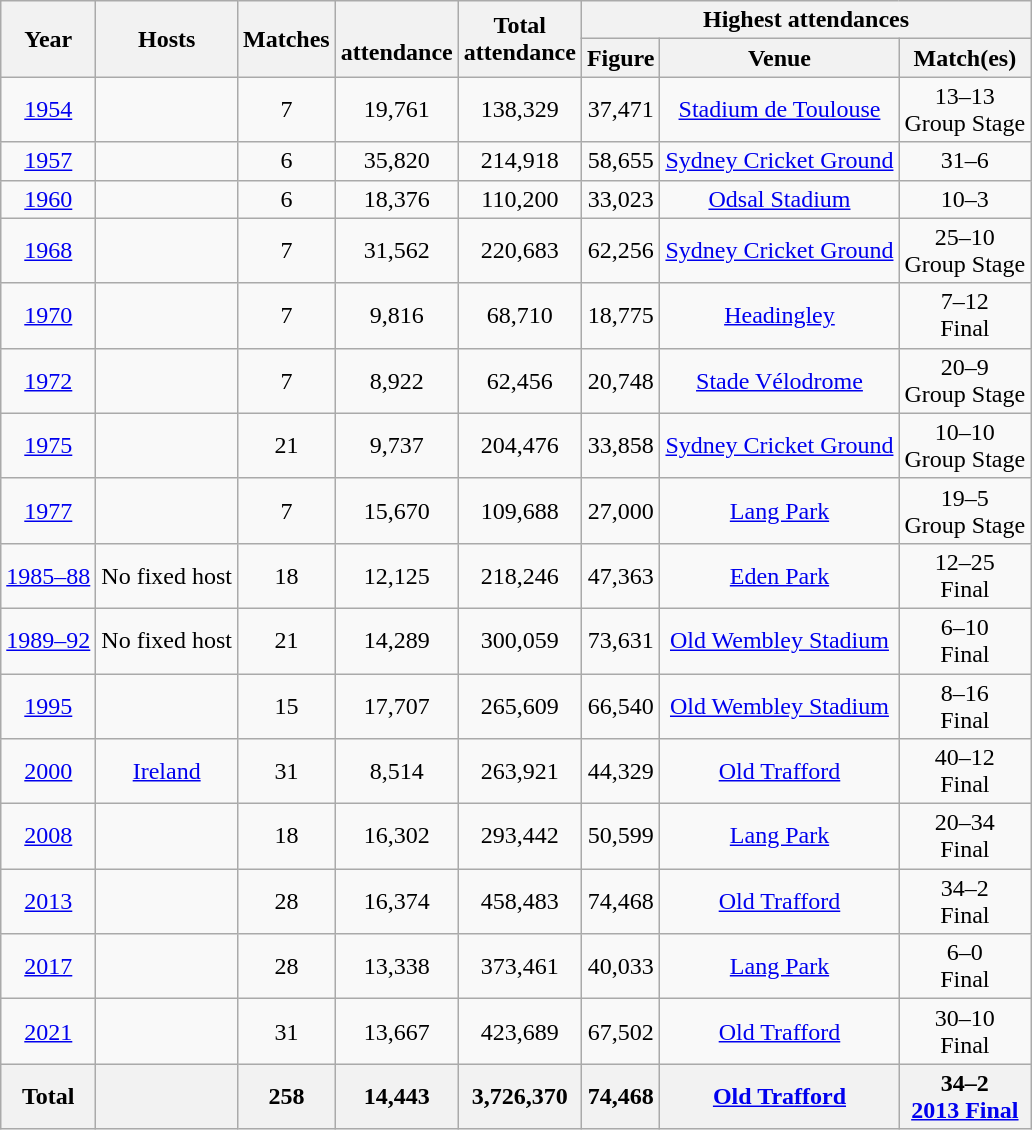<table class="wikitable sortable" style="text-align:center;">
<tr>
<th rowspan="2">Year</th>
<th rowspan="2">Hosts</th>
<th rowspan="2">Matches</th>
<th rowspan="2"> <br>attendance</th>
<th rowspan="2">Total<br>attendance</th>
<th colspan="3">Highest attendances</th>
</tr>
<tr>
<th>Figure</th>
<th class="unsortable">Venue</th>
<th>Match(es)</th>
</tr>
<tr>
<td><a href='#'>1954</a></td>
<td></td>
<td>7</td>
<td>19,761</td>
<td>138,329</td>
<td>37,471</td>
<td><a href='#'>Stadium de Toulouse</a></td>
<td> 13–13  <br> Group Stage</td>
</tr>
<tr>
<td><a href='#'>1957</a></td>
<td></td>
<td>6</td>
<td>35,820</td>
<td>214,918</td>
<td>58,655</td>
<td><a href='#'>Sydney Cricket Ground</a></td>
<td> 31–6 </td>
</tr>
<tr>
<td><a href='#'>1960</a></td>
<td></td>
<td>6</td>
<td>18,376</td>
<td>110,200</td>
<td>33,023</td>
<td><a href='#'>Odsal Stadium</a></td>
<td> 10–3 </td>
</tr>
<tr>
<td><a href='#'>1968</a></td>
<td> </td>
<td>7</td>
<td>31,562</td>
<td>220,683</td>
<td>62,256</td>
<td><a href='#'>Sydney Cricket Ground</a></td>
<td> 25–10 <br> Group Stage</td>
</tr>
<tr>
<td><a href='#'>1970</a></td>
<td></td>
<td>7</td>
<td>9,816</td>
<td>68,710</td>
<td>18,775</td>
<td><a href='#'>Headingley</a></td>
<td> 7–12 <br> Final</td>
</tr>
<tr>
<td><a href='#'>1972</a></td>
<td></td>
<td>7</td>
<td>8,922</td>
<td>62,456</td>
<td>20,748</td>
<td><a href='#'>Stade Vélodrome</a></td>
<td> 20–9 <br> Group Stage</td>
</tr>
<tr>
<td><a href='#'>1975</a></td>
<td>   </td>
<td>21</td>
<td>9,737</td>
<td>204,476</td>
<td>33,858</td>
<td><a href='#'>Sydney Cricket Ground</a></td>
<td> 10–10 <br> Group Stage</td>
</tr>
<tr>
<td><a href='#'>1977</a></td>
<td> </td>
<td>7</td>
<td>15,670</td>
<td>109,688</td>
<td>27,000</td>
<td><a href='#'>Lang Park</a></td>
<td> 19–5 <br> Group Stage</td>
</tr>
<tr>
<td><a href='#'>1985–88</a></td>
<td>No fixed host</td>
<td>18</td>
<td>12,125</td>
<td>218,246</td>
<td>47,363</td>
<td><a href='#'>Eden Park</a></td>
<td> 12–25 <br> Final</td>
</tr>
<tr>
<td><a href='#'>1989–92</a></td>
<td>No fixed host</td>
<td>21</td>
<td>14,289</td>
<td>300,059</td>
<td>73,631</td>
<td><a href='#'>Old Wembley Stadium</a></td>
<td> 6–10 <br> Final</td>
</tr>
<tr>
<td><a href='#'>1995</a></td>
<td></td>
<td>15</td>
<td>17,707</td>
<td>265,609</td>
<td>66,540</td>
<td><a href='#'>Old Wembley Stadium</a></td>
<td> 8–16 <br> Final</td>
</tr>
<tr>
<td><a href='#'>2000</a></td>
<td>   <a href='#'>Ireland</a><br>  </td>
<td>31</td>
<td>8,514</td>
<td>263,921</td>
<td>44,329</td>
<td><a href='#'>Old Trafford</a></td>
<td> 40–12 <br> Final</td>
</tr>
<tr>
<td><a href='#'>2008</a></td>
<td></td>
<td>18</td>
<td>16,302</td>
<td>293,442</td>
<td>50,599</td>
<td><a href='#'>Lang Park</a></td>
<td> 20–34 <br> Final</td>
</tr>
<tr>
<td><a href='#'>2013</a></td>
<td> </td>
<td>28</td>
<td>16,374</td>
<td>458,483</td>
<td>74,468</td>
<td><a href='#'>Old Trafford</a></td>
<td> 34–2 <br> Final</td>
</tr>
<tr>
<td><a href='#'>2017</a></td>
<td>  <br> </td>
<td>28</td>
<td>13,338</td>
<td>373,461</td>
<td>40,033</td>
<td><a href='#'>Lang Park</a></td>
<td> 6–0 <br> Final</td>
</tr>
<tr>
<td><a href='#'>2021</a></td>
<td></td>
<td>31</td>
<td>13,667</td>
<td>423,689</td>
<td>67,502</td>
<td><a href='#'>Old Trafford</a></td>
<td> 30–10 <br> Final</td>
</tr>
<tr>
<th>Total</th>
<th></th>
<th>258</th>
<th>14,443</th>
<th>3,726,370</th>
<th>74,468</th>
<th><a href='#'>Old Trafford</a></th>
<th> 34–2 <br> <a href='#'>2013 Final</a></th>
</tr>
</table>
